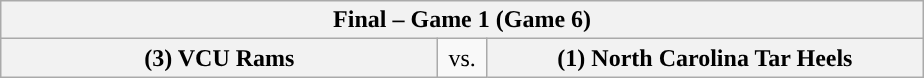<table class="wikitable">
<tr>
<th style="width: 594px;" colspan=3>Final – Game 1 (Game 6)</th>
</tr>
<tr>
<th style="width: 284px; ">(3) VCU Rams</th>
<td style="width: 25px; text-align:center">vs.</td>
<th style="width: 284px; ">(1) North Carolina Tar Heels</th>
</tr>
</table>
